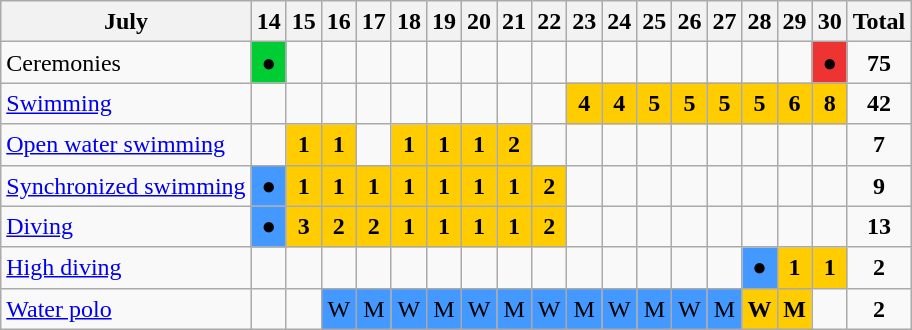<table class="wikitable" style="line-height:1.25em; text-align:center">
<tr>
<th>July</th>
<th>14</th>
<th>15</th>
<th>16</th>
<th>17</th>
<th>18</th>
<th>19</th>
<th>20</th>
<th>21</th>
<th>22</th>
<th>23</th>
<th>24</th>
<th>25</th>
<th>26</th>
<th>27</th>
<th>28</th>
<th>29</th>
<th>30</th>
<th>Total</th>
</tr>
<tr>
<td align=left>Ceremonies</td>
<td bgcolor=#00cc33><strong>●</strong></td>
<td></td>
<td></td>
<td></td>
<td></td>
<td></td>
<td></td>
<td></td>
<td></td>
<td></td>
<td></td>
<td></td>
<td></td>
<td></td>
<td></td>
<td></td>
<td bgcolor=#ee3333 align=center><strong>●</strong></td>
<td><strong>75</strong></td>
</tr>
<tr>
<td align=left><a href='#'>Swimming</a></td>
<td></td>
<td></td>
<td></td>
<td></td>
<td></td>
<td></td>
<td></td>
<td></td>
<td></td>
<td bgcolor=ffcc00><strong>4</strong></td>
<td bgcolor=ffcc00><strong>4</strong></td>
<td bgcolor=ffcc00><strong>5</strong></td>
<td bgcolor=ffcc00><strong>5</strong></td>
<td bgcolor=ffcc00><strong>5</strong></td>
<td bgcolor=ffcc00><strong>5</strong></td>
<td bgcolor=ffcc00><strong>6</strong></td>
<td bgcolor=ffcc00><strong>8</strong></td>
<td><strong>42</strong></td>
</tr>
<tr>
<td align=left><a href='#'>Open water swimming</a></td>
<td></td>
<td bgcolor=ffcc00><strong>1</strong></td>
<td bgcolor=ffcc00><strong>1</strong></td>
<td></td>
<td bgcolor=ffcc00><strong>1</strong></td>
<td bgcolor=ffcc00><strong>1</strong></td>
<td bgcolor=ffcc00><strong>1</strong></td>
<td bgcolor=ffcc00><strong>2</strong></td>
<td></td>
<td></td>
<td></td>
<td></td>
<td></td>
<td></td>
<td></td>
<td></td>
<td></td>
<td><strong>7</strong></td>
</tr>
<tr>
<td align=left><a href='#'>Synchronized swimming</a></td>
<td bgcolor=4399ff>●</td>
<td bgcolor=ffcc00><strong>1</strong></td>
<td bgcolor=ffcc00><strong>1</strong></td>
<td bgcolor=ffcc00><strong>1</strong></td>
<td bgcolor=ffcc00><strong>1</strong></td>
<td bgcolor=ffcc00><strong>1</strong></td>
<td bgcolor=ffcc00><strong>1</strong></td>
<td bgcolor=ffcc00><strong>1</strong></td>
<td bgcolor=ffcc00><strong>2</strong></td>
<td></td>
<td></td>
<td></td>
<td></td>
<td></td>
<td></td>
<td></td>
<td></td>
<td><strong>9</strong></td>
</tr>
<tr>
<td align=left><a href='#'>Diving</a></td>
<td bgcolor=4399ff>●</td>
<td bgcolor=ffcc00><strong>3</strong></td>
<td bgcolor=ffcc00><strong>2</strong></td>
<td bgcolor=ffcc00><strong>2</strong></td>
<td bgcolor=ffcc00><strong>1</strong></td>
<td bgcolor=ffcc00><strong>1</strong></td>
<td bgcolor=ffcc00><strong>1</strong></td>
<td bgcolor=ffcc00><strong>1</strong></td>
<td bgcolor=ffcc00><strong>2</strong></td>
<td></td>
<td></td>
<td></td>
<td></td>
<td></td>
<td></td>
<td></td>
<td></td>
<td><strong>13</strong></td>
</tr>
<tr>
<td align=left><a href='#'>High diving</a></td>
<td></td>
<td></td>
<td></td>
<td></td>
<td></td>
<td></td>
<td></td>
<td></td>
<td></td>
<td></td>
<td></td>
<td></td>
<td></td>
<td></td>
<td bgcolor=4399ff>●</td>
<td bgcolor=ffcc00><strong>1</strong></td>
<td bgcolor=ffcc00><strong>1</strong></td>
<td><strong>2</strong></td>
</tr>
<tr>
<td align=left><a href='#'>Water polo</a></td>
<td></td>
<td></td>
<td bgcolor=4399ff>W</td>
<td bgcolor=4399ff>M</td>
<td bgcolor=4399ff>W</td>
<td bgcolor=4399ff>M</td>
<td bgcolor=4399ff>W</td>
<td bgcolor=4399ff>M</td>
<td bgcolor=4399ff>W</td>
<td bgcolor=4399ff>M</td>
<td bgcolor=4399ff>W</td>
<td bgcolor=4399ff>M</td>
<td bgcolor=4399ff>W</td>
<td bgcolor=4399ff>M</td>
<td bgcolor=ffcc00><strong>W</strong></td>
<td bgcolor=ffcc00><strong>M</strong></td>
<td></td>
<td><strong>2</strong></td>
</tr>
</table>
